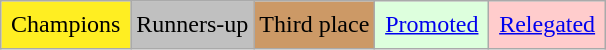<table class="wikitable">
<tr>
<td style="background-color:#FE2; padding:0.4em;">Champions</td>
<td style="background:silver;">Runners-up</td>
<td style="background:#cc9966">Third place</td>
<td style="background-color:#DFD; padding:0.4em;"><a href='#'>Promoted</a></td>
<td style="background-color:#FCC; padding:0.4em;"><a href='#'>Relegated</a></td>
</tr>
</table>
